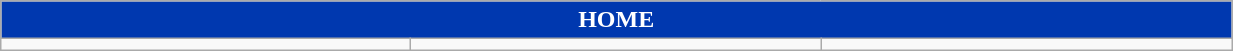<table class="wikitable collapsible collapsed" style="width:65%">
<tr>
<th colspan=16 ! style="color:#FFFFFF; background:#0038af">HOME</th>
</tr>
<tr>
<td></td>
<td></td>
<td></td>
</tr>
</table>
